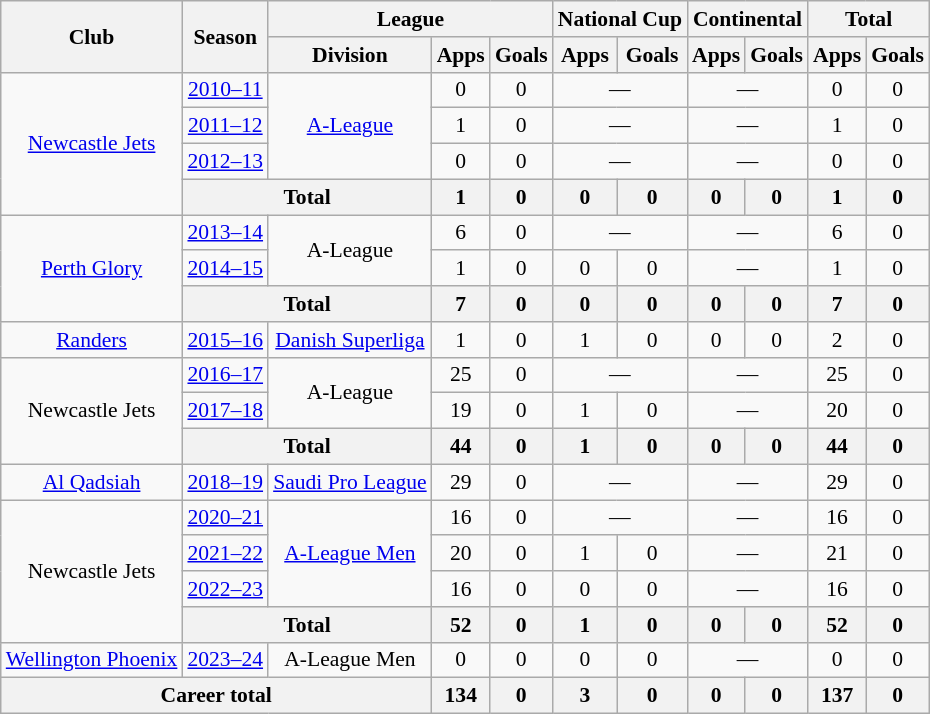<table class="wikitable" style="font-size:90%; text-align: center">
<tr>
<th rowspan="2">Club</th>
<th rowspan="2">Season</th>
<th colspan="3">League</th>
<th colspan="2">National Cup</th>
<th colspan="2">Continental</th>
<th colspan="2">Total</th>
</tr>
<tr>
<th>Division</th>
<th>Apps</th>
<th>Goals</th>
<th>Apps</th>
<th>Goals</th>
<th>Apps</th>
<th>Goals</th>
<th>Apps</th>
<th>Goals</th>
</tr>
<tr>
<td rowspan="4" valign="center"><a href='#'>Newcastle Jets</a></td>
<td><a href='#'>2010–11</a></td>
<td rowspan="3" valign="center"><a href='#'>A-League</a></td>
<td>0</td>
<td>0</td>
<td colspan="2">—</td>
<td colspan="2">—</td>
<td>0</td>
<td>0</td>
</tr>
<tr>
<td><a href='#'>2011–12</a></td>
<td>1</td>
<td>0</td>
<td colspan="2">—</td>
<td colspan="2">—</td>
<td>1</td>
<td>0</td>
</tr>
<tr>
<td><a href='#'>2012–13</a></td>
<td>0</td>
<td>0</td>
<td colspan="2">—</td>
<td colspan="2">—</td>
<td>0</td>
<td>0</td>
</tr>
<tr>
<th colspan="2">Total</th>
<th>1</th>
<th>0</th>
<th>0</th>
<th>0</th>
<th>0</th>
<th>0</th>
<th>1</th>
<th>0</th>
</tr>
<tr>
<td rowspan="3" valign="center"><a href='#'>Perth Glory</a></td>
<td><a href='#'>2013–14</a></td>
<td rowspan="2" valign="center">A-League</td>
<td>6</td>
<td>0</td>
<td colspan="2">—</td>
<td colspan="2">—</td>
<td>6</td>
<td>0</td>
</tr>
<tr>
<td><a href='#'>2014–15</a></td>
<td>1</td>
<td>0</td>
<td>0</td>
<td>0</td>
<td colspan="2">—</td>
<td>1</td>
<td>0</td>
</tr>
<tr>
<th colspan="2">Total</th>
<th>7</th>
<th>0</th>
<th>0</th>
<th>0</th>
<th>0</th>
<th>0</th>
<th>7</th>
<th>0</th>
</tr>
<tr>
<td><a href='#'>Randers</a></td>
<td><a href='#'>2015–16</a></td>
<td><a href='#'>Danish Superliga</a></td>
<td>1</td>
<td>0</td>
<td>1</td>
<td>0</td>
<td>0</td>
<td>0</td>
<td>2</td>
<td>0</td>
</tr>
<tr>
<td rowspan="3">Newcastle Jets</td>
<td><a href='#'>2016–17</a></td>
<td rowspan="2">A-League</td>
<td>25</td>
<td>0</td>
<td colspan="2">—</td>
<td colspan="2">—</td>
<td>25</td>
<td>0</td>
</tr>
<tr>
<td><a href='#'>2017–18</a></td>
<td>19</td>
<td>0</td>
<td>1</td>
<td>0</td>
<td colspan="2">—</td>
<td>20</td>
<td>0</td>
</tr>
<tr>
<th colspan="2">Total</th>
<th>44</th>
<th>0</th>
<th>1</th>
<th>0</th>
<th>0</th>
<th>0</th>
<th>44</th>
<th>0</th>
</tr>
<tr>
<td><a href='#'>Al Qadsiah</a></td>
<td><a href='#'>2018–19</a></td>
<td><a href='#'>Saudi Pro League</a></td>
<td>29</td>
<td>0</td>
<td colspan="2">—</td>
<td colspan="2">—</td>
<td>29</td>
<td>0</td>
</tr>
<tr>
<td rowspan="4">Newcastle Jets</td>
<td><a href='#'>2020–21</a></td>
<td rowspan="3"><a href='#'>A-League Men</a></td>
<td>16</td>
<td>0</td>
<td colspan="2">—</td>
<td colspan="2">—</td>
<td>16</td>
<td>0</td>
</tr>
<tr>
<td><a href='#'>2021–22</a></td>
<td>20</td>
<td>0</td>
<td>1</td>
<td>0</td>
<td colspan="2">—</td>
<td>21</td>
<td>0</td>
</tr>
<tr>
<td><a href='#'>2022–23</a></td>
<td>16</td>
<td>0</td>
<td>0</td>
<td>0</td>
<td colspan="2">—</td>
<td>16</td>
<td>0</td>
</tr>
<tr>
<th colspan="2">Total</th>
<th>52</th>
<th>0</th>
<th>1</th>
<th>0</th>
<th>0</th>
<th>0</th>
<th>52</th>
<th>0</th>
</tr>
<tr>
<td><a href='#'>Wellington Phoenix</a></td>
<td><a href='#'>2023–24</a></td>
<td>A-League Men</td>
<td>0</td>
<td>0</td>
<td>0</td>
<td>0</td>
<td colspan="2">—</td>
<td>0</td>
<td>0</td>
</tr>
<tr>
<th colspan="3">Career total</th>
<th>134</th>
<th>0</th>
<th>3</th>
<th>0</th>
<th>0</th>
<th>0</th>
<th>137</th>
<th>0</th>
</tr>
</table>
